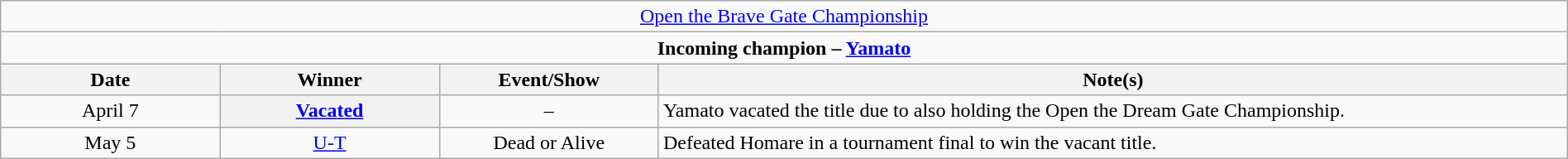<table class="wikitable" style="text-align:center; width:100%;">
<tr>
<td colspan="4" style="text-align: center;"><a href='#'>Open the Brave Gate Championship</a></td>
</tr>
<tr>
<td colspan="4" style="text-align: center;"><strong>Incoming champion – <a href='#'>Yamato</a></strong></td>
</tr>
<tr>
<th width=14%>Date</th>
<th width=14%>Winner</th>
<th width=14%>Event/Show</th>
<th width=58%>Note(s)</th>
</tr>
<tr>
<td>April 7</td>
<th><a href='#'>Vacated</a></th>
<td>–</td>
<td align=left>Yamato vacated the title due to also holding the Open the Dream Gate Championship.</td>
</tr>
<tr>
<td>May 5</td>
<td><a href='#'>U-T</a></td>
<td>Dead or Alive</td>
<td align=left>Defeated Homare in a tournament final to win the vacant title.</td>
</tr>
</table>
